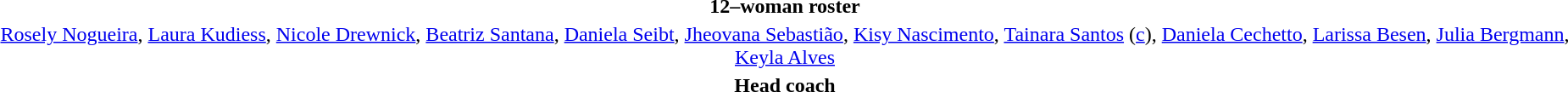<table style="text-align:center; margin-top:2em; margin-left:auto; margin-right:auto">
<tr>
<td><strong>12–woman roster</strong></td>
</tr>
<tr>
<td><a href='#'>Rosely Nogueira</a>, <a href='#'>Laura Kudiess</a>, <a href='#'>Nicole Drewnick</a>, <a href='#'>Beatriz Santana</a>, <a href='#'>Daniela Seibt</a>, <a href='#'>Jheovana Sebastião</a>, <a href='#'>Kisy Nascimento</a>, <a href='#'>Tainara Santos</a> (<a href='#'>c</a>), <a href='#'>Daniela Cechetto</a>, <a href='#'>Larissa Besen</a>, <a href='#'>Julia Bergmann</a>, <a href='#'>Keyla Alves</a></td>
</tr>
<tr>
<td><strong>Head coach</strong></td>
</tr>
<tr>
<td></td>
</tr>
</table>
